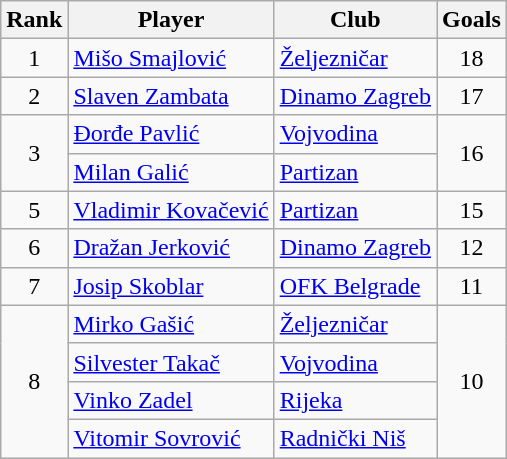<table class="wikitable" style="text-align:center">
<tr>
<th>Rank</th>
<th>Player</th>
<th>Club</th>
<th>Goals</th>
</tr>
<tr>
<td rowspan="1">1</td>
<td align="left"> <a href='#'>Mišo Smajlović</a></td>
<td align="left"><a href='#'>Željezničar</a></td>
<td>18</td>
</tr>
<tr>
<td rowspan="1">2</td>
<td align="left"> <a href='#'>Slaven Zambata</a></td>
<td align="left"><a href='#'>Dinamo Zagreb</a></td>
<td>17</td>
</tr>
<tr>
<td rowspan="2">3</td>
<td align="left"> <a href='#'>Đorđe Pavlić</a></td>
<td align="left"><a href='#'>Vojvodina</a></td>
<td rowspan="2">16</td>
</tr>
<tr>
<td align="left"> <a href='#'>Milan Galić</a></td>
<td align="left"><a href='#'>Partizan</a></td>
</tr>
<tr>
<td rowspan="1">5</td>
<td align="left"> <a href='#'>Vladimir Kovačević</a></td>
<td align="left"><a href='#'>Partizan</a></td>
<td>15</td>
</tr>
<tr>
<td rowspan="1">6</td>
<td align="left"> <a href='#'>Dražan Jerković</a></td>
<td align="left"><a href='#'>Dinamo Zagreb</a></td>
<td>12</td>
</tr>
<tr>
<td rowspan="1">7</td>
<td align="left"> <a href='#'>Josip Skoblar</a></td>
<td align="left"><a href='#'>OFK Belgrade</a></td>
<td>11</td>
</tr>
<tr>
<td rowspan="4">8</td>
<td align="left"> <a href='#'>Mirko Gašić</a></td>
<td align="left"><a href='#'>Željezničar</a></td>
<td rowspan="4">10</td>
</tr>
<tr>
<td align="left"> <a href='#'>Silvester Takač</a></td>
<td align="left"><a href='#'>Vojvodina</a></td>
</tr>
<tr>
<td align="left"> <a href='#'>Vinko Zadel</a></td>
<td align="left"><a href='#'>Rijeka</a></td>
</tr>
<tr>
<td align="left"> <a href='#'>Vitomir Sovrović</a></td>
<td align="left"><a href='#'>Radnički Niš</a></td>
</tr>
</table>
